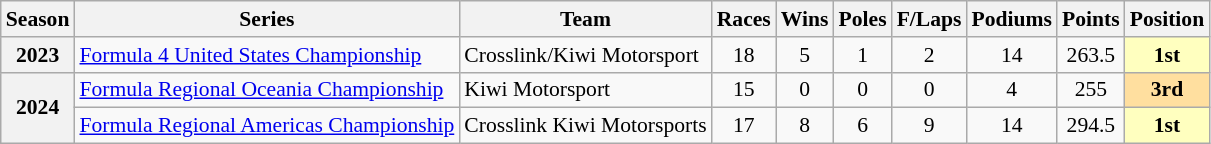<table class="wikitable" style="font-size: 90%; text-align:center">
<tr>
<th>Season</th>
<th>Series</th>
<th>Team</th>
<th>Races</th>
<th>Wins</th>
<th>Poles</th>
<th>F/Laps</th>
<th>Podiums</th>
<th>Points</th>
<th>Position</th>
</tr>
<tr>
<th>2023</th>
<td align=left><a href='#'>Formula 4 United States Championship</a></td>
<td align=left>Crosslink/Kiwi Motorsport</td>
<td>18</td>
<td>5</td>
<td>1</td>
<td>2</td>
<td>14</td>
<td>263.5</td>
<td style="background:#FFFFBF"><strong>1st</strong></td>
</tr>
<tr>
<th rowspan="2">2024</th>
<td align=left><a href='#'>Formula Regional Oceania Championship</a></td>
<td align=left>Kiwi Motorsport</td>
<td>15</td>
<td>0</td>
<td>0</td>
<td>0</td>
<td>4</td>
<td>255</td>
<td style="background:#FFDF9F"><strong>3rd</strong></td>
</tr>
<tr>
<td align=left><a href='#'>Formula Regional Americas Championship</a></td>
<td align=left>Crosslink Kiwi Motorsports</td>
<td>17</td>
<td>8</td>
<td>6</td>
<td>9</td>
<td>14</td>
<td>294.5</td>
<td style="background:#FFFFBF"><strong>1st</strong></td>
</tr>
</table>
